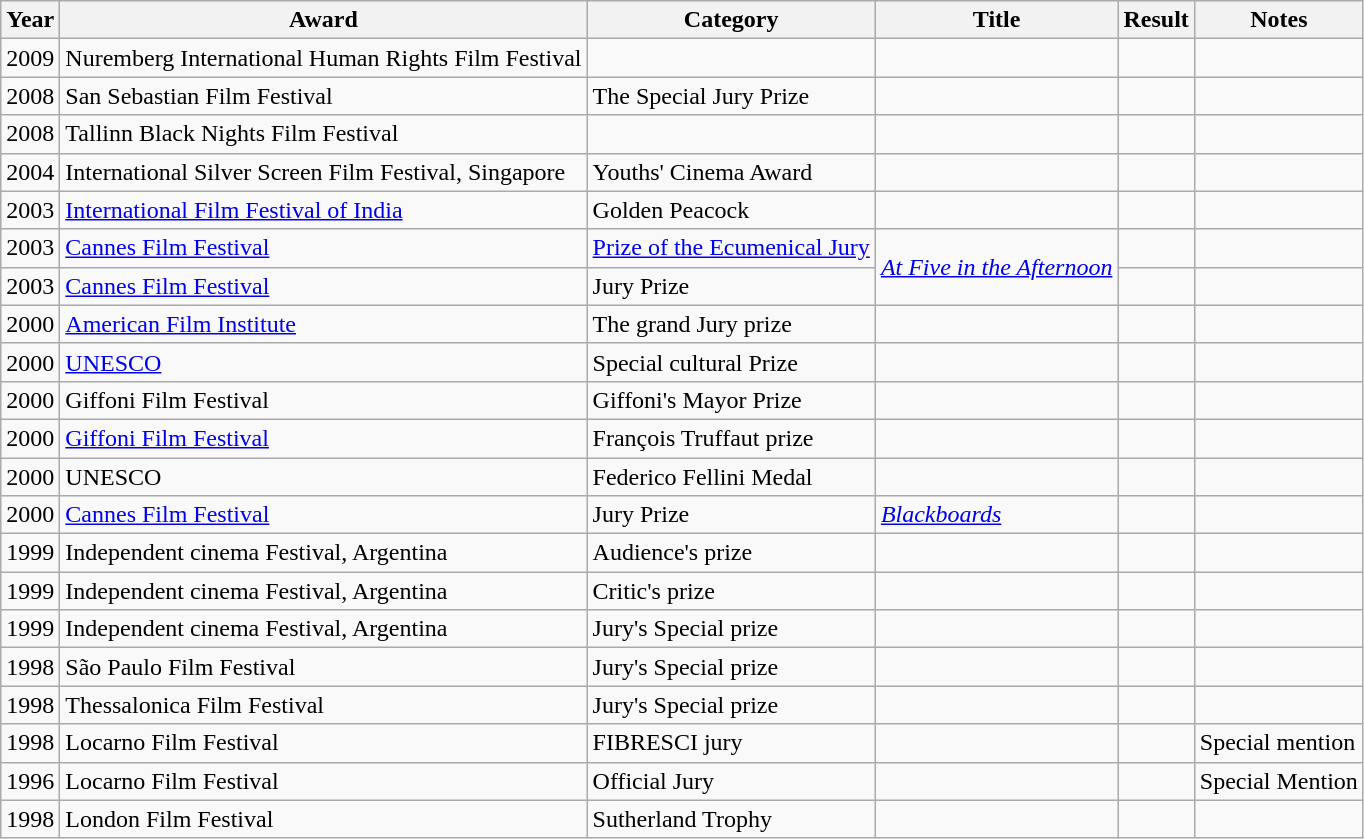<table class="wikitable">
<tr>
<th>Year</th>
<th>Award</th>
<th>Category</th>
<th>Title</th>
<th>Result</th>
<th>Notes</th>
</tr>
<tr>
<td>2009</td>
<td>Nuremberg International Human Rights Film Festival</td>
<td></td>
<td></td>
<td></td>
<td></td>
</tr>
<tr>
<td>2008</td>
<td>San Sebastian Film Festival</td>
<td>The Special Jury Prize</td>
<td></td>
<td></td>
<td></td>
</tr>
<tr>
<td>2008</td>
<td>Tallinn Black Nights Film Festival</td>
<td></td>
<td></td>
<td></td>
<td></td>
</tr>
<tr>
<td>2004</td>
<td>International Silver Screen Film Festival, Singapore</td>
<td>Youths' Cinema Award</td>
<td></td>
<td></td>
<td></td>
</tr>
<tr>
<td>2003</td>
<td><a href='#'>International Film Festival of India</a></td>
<td>Golden Peacock</td>
<td></td>
<td></td>
<td></td>
</tr>
<tr>
<td>2003</td>
<td><a href='#'>Cannes Film Festival</a></td>
<td><a href='#'>Prize of the Ecumenical Jury</a></td>
<td rowspan="2"><em><a href='#'>At Five in the Afternoon</a></em></td>
<td></td>
<td></td>
</tr>
<tr>
<td>2003</td>
<td><a href='#'>Cannes Film Festival</a></td>
<td>Jury Prize</td>
<td></td>
<td></td>
</tr>
<tr>
<td>2000</td>
<td><a href='#'>American Film Institute</a></td>
<td>The grand Jury prize</td>
<td></td>
<td></td>
<td></td>
</tr>
<tr>
<td>2000</td>
<td><a href='#'>UNESCO</a></td>
<td>Special cultural Prize</td>
<td></td>
<td></td>
<td></td>
</tr>
<tr>
<td>2000</td>
<td>Giffoni Film Festival</td>
<td>Giffoni's Mayor Prize</td>
<td></td>
<td></td>
<td></td>
</tr>
<tr>
<td>2000</td>
<td><a href='#'>Giffoni Film Festival</a></td>
<td>François Truffaut prize</td>
<td></td>
<td></td>
<td></td>
</tr>
<tr>
<td>2000</td>
<td>UNESCO</td>
<td>Federico Fellini Medal</td>
<td></td>
<td></td>
<td></td>
</tr>
<tr>
<td>2000</td>
<td><a href='#'>Cannes Film Festival</a></td>
<td>Jury Prize</td>
<td><em><a href='#'>Blackboards</a></em></td>
<td></td>
<td></td>
</tr>
<tr>
<td>1999</td>
<td>Independent cinema Festival, Argentina</td>
<td>Audience's prize</td>
<td></td>
<td></td>
<td></td>
</tr>
<tr>
<td>1999</td>
<td>Independent cinema Festival, Argentina</td>
<td>Critic's prize</td>
<td></td>
<td></td>
<td></td>
</tr>
<tr>
<td>1999</td>
<td>Independent cinema Festival, Argentina</td>
<td>Jury's Special prize</td>
<td></td>
<td></td>
<td></td>
</tr>
<tr>
<td>1998</td>
<td>São Paulo Film Festival</td>
<td>Jury's Special prize</td>
<td></td>
<td></td>
<td></td>
</tr>
<tr>
<td>1998</td>
<td>Thessalonica Film Festival</td>
<td>Jury's Special prize</td>
<td></td>
<td></td>
<td></td>
</tr>
<tr>
<td>1998</td>
<td>Locarno Film Festival</td>
<td>FIBRESCI jury</td>
<td></td>
<td></td>
<td>Special mention</td>
</tr>
<tr>
<td>1996</td>
<td>Locarno Film Festival</td>
<td>Official Jury</td>
<td></td>
<td></td>
<td>Special Mention</td>
</tr>
<tr>
<td>1998</td>
<td>London Film Festival</td>
<td>Sutherland Trophy</td>
<td></td>
<td></td>
</tr>
</table>
